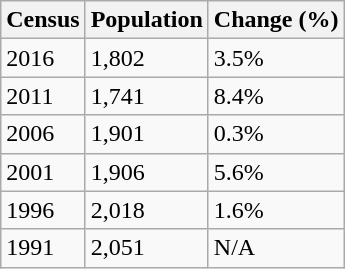<table class="wikitable">
<tr>
<th>Census</th>
<th>Population</th>
<th>Change (%)</th>
</tr>
<tr>
<td>2016</td>
<td>1,802</td>
<td>3.5%</td>
</tr>
<tr>
<td>2011</td>
<td>1,741</td>
<td>8.4%</td>
</tr>
<tr>
<td>2006</td>
<td>1,901</td>
<td>0.3%</td>
</tr>
<tr>
<td>2001</td>
<td>1,906</td>
<td>5.6%</td>
</tr>
<tr>
<td>1996</td>
<td>2,018</td>
<td>1.6%</td>
</tr>
<tr>
<td>1991</td>
<td>2,051</td>
<td>N/A</td>
</tr>
</table>
